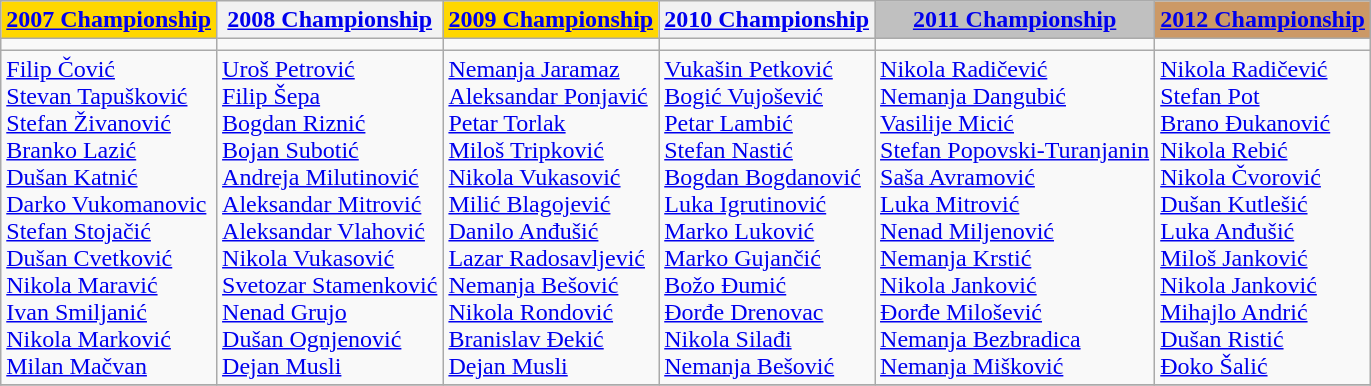<table class="wikitable">
<tr>
<th style="background:gold;"><a href='#'>2007 Championship</a></th>
<th><a href='#'>2008 Championship</a></th>
<th style="background:gold;"><a href='#'>2009 Championship</a></th>
<th><a href='#'>2010 Championship</a></th>
<th style="background:silver;"><a href='#'>2011 Championship</a></th>
<th style="background:#cc9966;"><a href='#'>2012 Championship</a></th>
</tr>
<tr>
<td></td>
<td></td>
<td></td>
<td></td>
<td></td>
<td></td>
</tr>
<tr>
<td valign=top><a href='#'>Filip Čović</a><br> <a href='#'>Stevan Tapušković</a><br> <a href='#'>Stefan Živanović</a><br> <a href='#'>Branko Lazić</a><br> <a href='#'>Dušan Katnić</a><br> <a href='#'>Darko Vukomanovic</a><br> <a href='#'>Stefan Stojačić</a><br> <a href='#'>Dušan Cvetković</a><br> <a href='#'>Nikola Maravić</a><br> <a href='#'>Ivan Smiljanić</a><br> <a href='#'>Nikola Marković</a><br> <a href='#'>Milan Mačvan</a></td>
<td valign=top><a href='#'>Uroš Petrović</a><br> <a href='#'>Filip Šepa</a><br> <a href='#'>Bogdan Riznić</a><br> <a href='#'>Bojan Subotić</a><br> <a href='#'>Andreja Milutinović</a><br> <a href='#'>Aleksandar Mitrović</a><br> <a href='#'>Aleksandar Vlahović</a><br> <a href='#'>Nikola Vukasović</a> <br><a href='#'>Svetozar Stamenković</a><br> <a href='#'>Nenad Grujo</a><br> <a href='#'>Dušan Ognjenović</a><br> <a href='#'>Dejan Musli</a></td>
<td valign=top><a href='#'>Nemanja Jaramaz</a><br><a href='#'>Aleksandar Ponjavić</a><br><a href='#'>Petar Torlak</a><br><a href='#'>Miloš Tripković</a><br><a href='#'>Nikola Vukasović</a><br><a href='#'>Milić Blagojević</a><br><a href='#'>Danilo Anđušić</a><br><a href='#'>Lazar Radosavljević</a><br><a href='#'>Nemanja Bešović</a><br><a href='#'>Nikola Rondović</a><br><a href='#'>Branislav Đekić</a><br><a href='#'>Dejan Musli</a></td>
<td valign=top><a href='#'>Vukašin Petković</a> <br><a href='#'>Bogić Vujošević</a> <br><a href='#'>Petar Lambić</a> <br><a href='#'>Stefan Nastić</a> <br><a href='#'>Bogdan Bogdanović</a> <br><a href='#'>Luka Igrutinović</a> <br><a href='#'>Marko Luković</a> <br><a href='#'>Marko Gujančić</a> <br><a href='#'>Božo Đumić</a> <br><a href='#'>Đorđe Drenovac</a> <br><a href='#'>Nikola Silađi</a> <br><a href='#'>Nemanja Bešović</a></td>
<td valign=top><a href='#'>Nikola Radičević</a><br><a href='#'>Nemanja Dangubić</a><br><a href='#'>Vasilije Micić</a><br><a href='#'>Stefan Popovski-Turanjanin</a><br><a href='#'>Saša Avramović</a><br><a href='#'>Luka Mitrović</a><br><a href='#'>Nenad Miljenović</a><br><a href='#'>Nemanja Krstić</a><br><a href='#'>Nikola Janković</a><br><a href='#'>Đorđe Milošević</a><br><a href='#'>Nemanja Bezbradica</a><br><a href='#'>Nemanja Mišković</a></td>
<td valign=top><a href='#'>Nikola Radičević</a><br><a href='#'>Stefan Pot</a><br><a href='#'>Brano Đukanović</a><br><a href='#'>Nikola Rebić</a><br><a href='#'>Nikola Čvorović</a><br><a href='#'>Dušan Kutlešić</a><br><a href='#'>Luka Anđušić</a><br><a href='#'>Miloš Janković</a><br><a href='#'>Nikola Janković</a><br><a href='#'>Mihajlo Andrić</a><br><a href='#'>Dušan Ristić</a><br><a href='#'>Đoko Šalić</a></td>
</tr>
<tr>
</tr>
</table>
